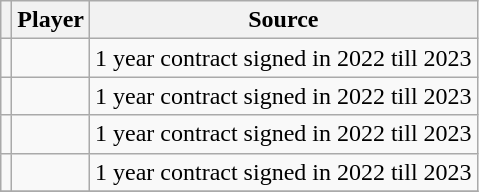<table class="wikitable plainrowheaders sortable">
<tr>
<th></th>
<th scope=col>Player</th>
<th scope=col>Source</th>
</tr>
<tr>
<td></td>
<td align=left></td>
<td>1 year contract signed in 2022 till 2023</td>
</tr>
<tr>
<td></td>
<td align=left></td>
<td>1 year contract signed in 2022 till 2023</td>
</tr>
<tr>
<td></td>
<td align=left></td>
<td>1 year contract signed in 2022 till 2023</td>
</tr>
<tr>
<td></td>
<td align=left></td>
<td>1 year contract signed in 2022 till 2023</td>
</tr>
<tr>
</tr>
</table>
